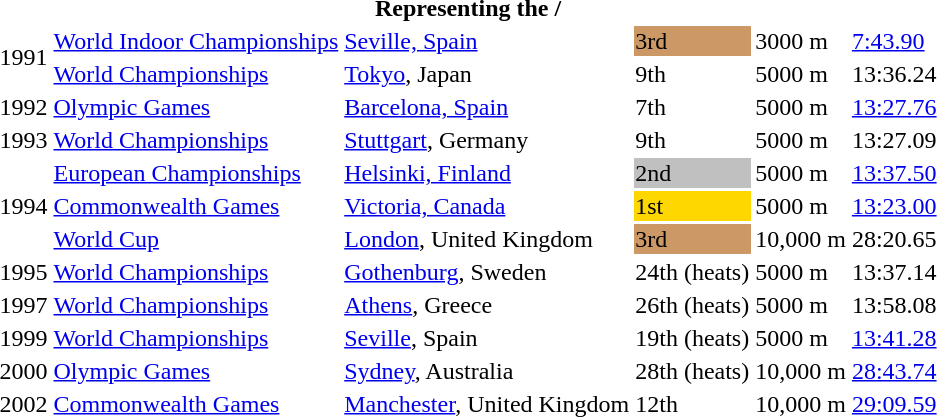<table>
<tr>
<th colspan="6">Representing the  / </th>
</tr>
<tr>
<td rowspan=2>1991</td>
<td><a href='#'>World Indoor Championships</a></td>
<td><a href='#'>Seville, Spain</a></td>
<td bgcolor="cc9966">3rd</td>
<td>3000 m</td>
<td><a href='#'>7:43.90</a></td>
</tr>
<tr>
<td><a href='#'>World Championships</a></td>
<td><a href='#'>Tokyo</a>, Japan</td>
<td>9th</td>
<td>5000 m</td>
<td>13:36.24</td>
</tr>
<tr>
<td>1992</td>
<td><a href='#'>Olympic Games</a></td>
<td><a href='#'>Barcelona, Spain</a></td>
<td>7th</td>
<td>5000 m</td>
<td><a href='#'>13:27.76</a></td>
</tr>
<tr>
<td>1993</td>
<td><a href='#'>World Championships</a></td>
<td><a href='#'>Stuttgart</a>, Germany</td>
<td>9th</td>
<td>5000 m</td>
<td>13:27.09</td>
</tr>
<tr>
<td rowspan=3>1994</td>
<td><a href='#'>European Championships</a></td>
<td><a href='#'>Helsinki, Finland</a></td>
<td bgcolor=silver>2nd</td>
<td>5000 m</td>
<td><a href='#'>13:37.50</a></td>
</tr>
<tr>
<td><a href='#'>Commonwealth Games</a></td>
<td><a href='#'>Victoria, Canada</a></td>
<td bgcolor="gold">1st</td>
<td>5000 m</td>
<td><a href='#'>13:23.00</a></td>
</tr>
<tr>
<td><a href='#'>World Cup</a></td>
<td><a href='#'>London</a>, United Kingdom</td>
<td bgcolor=cc9966>3rd</td>
<td>10,000 m</td>
<td>28:20.65</td>
</tr>
<tr>
<td>1995</td>
<td><a href='#'>World Championships</a></td>
<td><a href='#'>Gothenburg</a>, Sweden</td>
<td>24th (heats)</td>
<td>5000 m</td>
<td>13:37.14</td>
</tr>
<tr>
<td>1997</td>
<td><a href='#'>World Championships</a></td>
<td><a href='#'>Athens</a>, Greece</td>
<td>26th (heats)</td>
<td>5000 m</td>
<td>13:58.08</td>
</tr>
<tr>
<td>1999</td>
<td><a href='#'>World Championships</a></td>
<td><a href='#'>Seville</a>, Spain</td>
<td>19th (heats)</td>
<td>5000 m</td>
<td><a href='#'>13:41.28</a></td>
</tr>
<tr>
<td>2000</td>
<td><a href='#'>Olympic Games</a></td>
<td><a href='#'>Sydney</a>, Australia</td>
<td>28th (heats)</td>
<td>10,000 m</td>
<td><a href='#'>28:43.74</a></td>
</tr>
<tr>
<td>2002</td>
<td><a href='#'>Commonwealth Games</a></td>
<td><a href='#'>Manchester</a>, United Kingdom</td>
<td>12th</td>
<td>10,000 m</td>
<td><a href='#'>29:09.59</a></td>
</tr>
</table>
